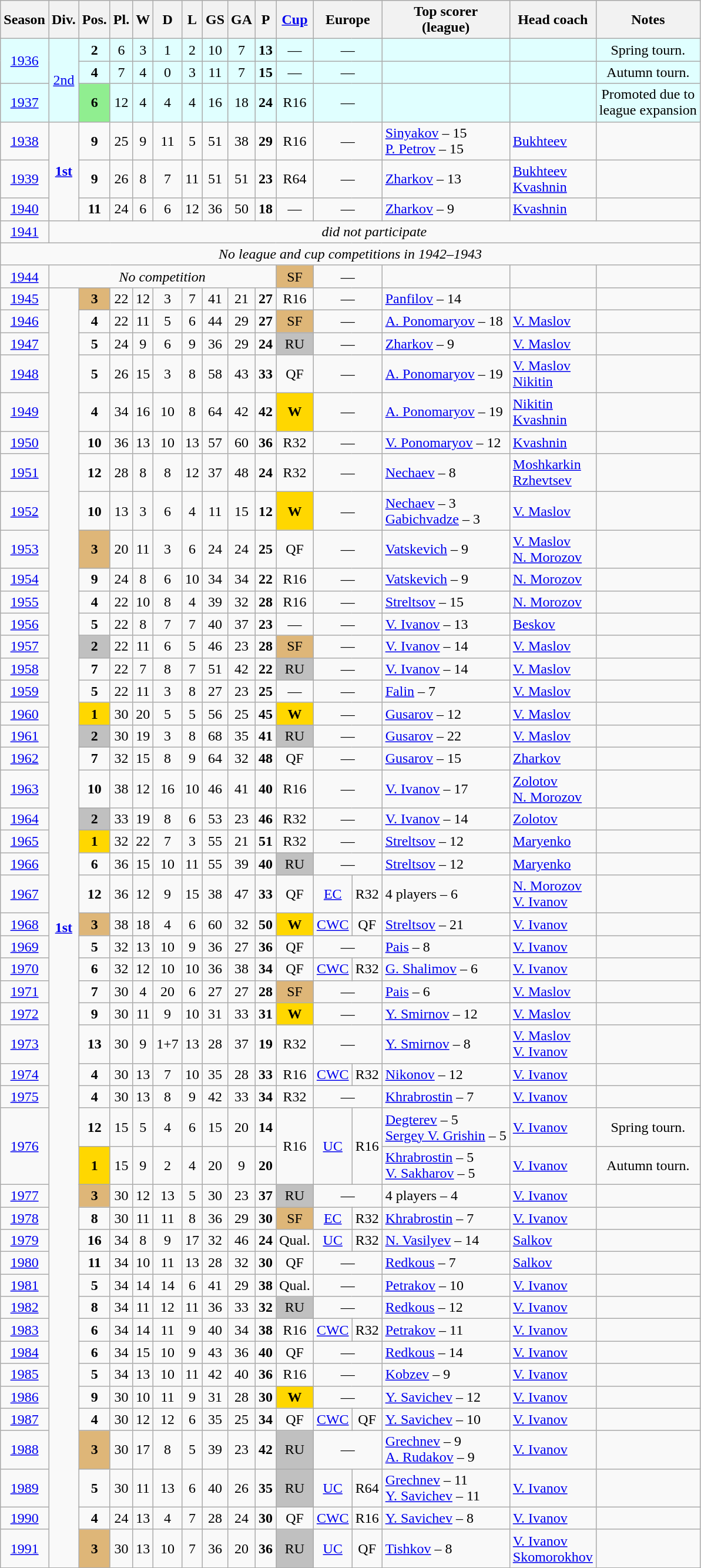<table class="wikitable">
<tr style="background:#efefef;">
<th>Season</th>
<th>Div.</th>
<th>Pos.</th>
<th>Pl.</th>
<th>W</th>
<th>D</th>
<th>L</th>
<th>GS</th>
<th>GA</th>
<th>P</th>
<th><a href='#'>Cup</a></th>
<th colspan=2>Europe</th>
<th>Top scorer <br>(league)</th>
<th>Head coach</th>
<th>Notes</th>
</tr>
<tr bgcolor=LightCyan>
<td style="text-align:center;" rowspan="2"><a href='#'>1936</a></td>
<td style="text-align:center;" rowspan="3"><a href='#'>2nd</a></td>
<td align=center><strong>2</strong></td>
<td align=center>6</td>
<td align=center>3</td>
<td align=center>1</td>
<td align=center>2</td>
<td align=center>10</td>
<td align=center>7</td>
<td align=center><strong>13</strong></td>
<td align=center>—</td>
<td style="text-align:center;" colspan="2">—</td>
<td align=left></td>
<td align=left></td>
<td align=center>Spring tourn.</td>
</tr>
<tr bgcolor=LightCyan>
<td align=center><strong>4</strong></td>
<td align=center>7</td>
<td align=center>4</td>
<td align=center>0</td>
<td align=center>3</td>
<td align=center>11</td>
<td align=center>7</td>
<td align=center><strong>15</strong></td>
<td align=center>—</td>
<td style="text-align:center;" colspan="2">—</td>
<td align=left></td>
<td align=left></td>
<td align=center>Autumn tourn.</td>
</tr>
<tr bgcolor=LightCyan>
<td align=center><a href='#'>1937</a></td>
<td style="text-align:center; background:lightgreen;"><strong>6</strong></td>
<td align=center>12</td>
<td align=center>4</td>
<td align=center>4</td>
<td align=center>4</td>
<td align=center>16</td>
<td align=center>18</td>
<td align=center><strong>24</strong></td>
<td align=center>R16</td>
<td style="text-align:center;" colspan="2">—</td>
<td align=left></td>
<td align=left></td>
<td align=center>Promoted due to <br>league expansion</td>
</tr>
<tr>
<td align=center><a href='#'>1938</a></td>
<td style="text-align:center;" rowspan="3"><strong><a href='#'>1st</a></strong></td>
<td align=center><strong>9</strong></td>
<td align=center>25</td>
<td align=center>9</td>
<td align=center>11</td>
<td align=center>5</td>
<td align=center>51</td>
<td align=center>38</td>
<td align=center><strong>29</strong></td>
<td align=center>R16</td>
<td style="text-align:center;" colspan="2">—</td>
<td align=left> <a href='#'>Sinyakov</a> – 15<br> <a href='#'>P. Petrov</a> – 15</td>
<td align=left> <a href='#'>Bukhteev</a></td>
<td align=center></td>
</tr>
<tr>
<td align=center><a href='#'>1939</a></td>
<td align=center><strong>9</strong></td>
<td align=center>26</td>
<td align=center>8</td>
<td align=center>7</td>
<td align=center>11</td>
<td align=center>51</td>
<td align=center>51</td>
<td align=center><strong>23</strong></td>
<td align=center>R64</td>
<td style="text-align:center;" colspan="2">—</td>
<td align=left> <a href='#'>Zharkov</a> – 13</td>
<td align=left> <a href='#'>Bukhteev</a><br> <a href='#'>Kvashnin</a></td>
<td align=center></td>
</tr>
<tr>
<td align=center><a href='#'>1940</a></td>
<td align=center><strong>11</strong></td>
<td align=center>24</td>
<td align=center>6</td>
<td align=center>6</td>
<td align=center>12</td>
<td align=center>36</td>
<td align=center>50</td>
<td align=center><strong>18</strong></td>
<td align=center>—</td>
<td style="text-align:center;" colspan="2">—</td>
<td align=left> <a href='#'>Zharkov</a> – 9</td>
<td align=left> <a href='#'>Kvashnin</a></td>
<td align=center></td>
</tr>
<tr>
<td align=center><a href='#'>1941</a></td>
<td style="text-align:center;" colspan="15"><em>did not participate</em></td>
</tr>
<tr>
<td style="text-align:center;" colspan="16"><em>No league and cup competitions in 1942–1943</em></td>
</tr>
<tr>
<td align=center><a href='#'>1944</a></td>
<td style="text-align:center;" colspan="9"><em>No competition</em></td>
<td style="text-align:center; background:#deb678;">SF</td>
<td style="text-align:center;" colspan="2">—</td>
<td align=left></td>
<td align=left></td>
<td align=center></td>
</tr>
<tr>
<td align=center><a href='#'>1945</a></td>
<td style="text-align:center;" rowspan="48"><strong><a href='#'>1st</a></strong></td>
<td style="text-align:center; background:#deb678;"><strong>3</strong></td>
<td align=center>22</td>
<td align=center>12</td>
<td align=center>3</td>
<td align=center>7</td>
<td align=center>41</td>
<td align=center>21</td>
<td align=center><strong>27</strong></td>
<td align=center>R16</td>
<td style="text-align:center;" colspan="2">—</td>
<td align=left> <a href='#'>Panfilov</a> – 14</td>
<td align=left></td>
<td align=center></td>
</tr>
<tr>
<td align=center><a href='#'>1946</a></td>
<td align=center><strong>4</strong></td>
<td align=center>22</td>
<td align=center>11</td>
<td align=center>5</td>
<td align=center>6</td>
<td align=center>44</td>
<td align=center>29</td>
<td align=center><strong>27</strong></td>
<td style="text-align:center; background:#deb678;">SF</td>
<td style="text-align:center;" colspan="2">—</td>
<td align=left> <a href='#'>A. Ponomaryov</a> – 18</td>
<td align=left> <a href='#'>V. Maslov</a></td>
<td align=center></td>
</tr>
<tr>
<td align=center><a href='#'>1947</a></td>
<td align=center><strong>5</strong></td>
<td align=center>24</td>
<td align=center>9</td>
<td align=center>6</td>
<td align=center>9</td>
<td align=center>36</td>
<td align=center>29</td>
<td align=center><strong>24</strong></td>
<td style="text-align:center; background:silver;">RU</td>
<td style="text-align:center;" colspan="2">—</td>
<td align=left> <a href='#'>Zharkov</a> – 9</td>
<td align=left> <a href='#'>V. Maslov</a></td>
<td align=center></td>
</tr>
<tr>
<td align=center><a href='#'>1948</a></td>
<td align=center><strong>5</strong></td>
<td align=center>26</td>
<td align=center>15</td>
<td align=center>3</td>
<td align=center>8</td>
<td align=center>58</td>
<td align=center>43</td>
<td align=center><strong>33</strong></td>
<td align=center>QF</td>
<td style="text-align:center;" colspan="2">—</td>
<td align=left> <a href='#'>A. Ponomaryov</a> – 19</td>
<td align=left> <a href='#'>V. Maslov</a><br> <a href='#'>Nikitin</a></td>
<td align=center></td>
</tr>
<tr>
<td align=center><a href='#'>1949</a></td>
<td align=center><strong>4</strong></td>
<td align=center>34</td>
<td align=center>16</td>
<td align=center>10</td>
<td align=center>8</td>
<td align=center>64</td>
<td align=center>42</td>
<td align=center><strong>42</strong></td>
<td style="text-align:center; background:gold;"><strong>W</strong></td>
<td style="text-align:center;" colspan="2">—</td>
<td align=left> <a href='#'>A. Ponomaryov</a> – 19</td>
<td align=left> <a href='#'>Nikitin</a><br> <a href='#'>Kvashnin</a></td>
<td align=center></td>
</tr>
<tr>
<td align=center><a href='#'>1950</a></td>
<td align=center><strong>10</strong></td>
<td align=center>36</td>
<td align=center>13</td>
<td align=center>10</td>
<td align=center>13</td>
<td align=center>57</td>
<td align=center>60</td>
<td align=center><strong>36</strong></td>
<td align=center>R32</td>
<td style="text-align:center;" colspan="2">—</td>
<td align=left> <a href='#'>V. Ponomaryov</a> – 12</td>
<td align=left> <a href='#'>Kvashnin</a></td>
<td align=center></td>
</tr>
<tr>
<td align=center><a href='#'>1951</a></td>
<td align=center><strong>12</strong></td>
<td align=center>28</td>
<td align=center>8</td>
<td align=center>8</td>
<td align=center>12</td>
<td align=center>37</td>
<td align=center>48</td>
<td align=center><strong>24</strong></td>
<td align=center>R32</td>
<td style="text-align:center;" colspan="2">—</td>
<td align=left> <a href='#'>Nechaev</a> – 8</td>
<td align=left> <a href='#'>Moshkarkin</a><br> <a href='#'>Rzhevtsev</a></td>
<td align=center></td>
</tr>
<tr>
<td align=center><a href='#'>1952</a></td>
<td align=center><strong>10</strong></td>
<td align=center>13</td>
<td align=center>3</td>
<td align=center>6</td>
<td align=center>4</td>
<td align=center>11</td>
<td align=center>15</td>
<td align=center><strong>12</strong></td>
<td style="text-align:center; background:gold;"><strong>W</strong></td>
<td style="text-align:center;" colspan="2">—</td>
<td align=left> <a href='#'>Nechaev</a> – 3<br> <a href='#'>Gabichvadze</a> – 3</td>
<td align=left> <a href='#'>V. Maslov</a></td>
<td align=center></td>
</tr>
<tr>
<td align=center><a href='#'>1953</a></td>
<td style="text-align:center; background:#deb678;"><strong>3</strong></td>
<td align=center>20</td>
<td align=center>11</td>
<td align=center>3</td>
<td align=center>6</td>
<td align=center>24</td>
<td align=center>24</td>
<td align=center><strong>25</strong></td>
<td align=center>QF</td>
<td style="text-align:center;" colspan="2">—</td>
<td align=left> <a href='#'>Vatskevich</a> – 9</td>
<td align=left> <a href='#'>V. Maslov</a><br> <a href='#'>N. Morozov</a></td>
<td align=center></td>
</tr>
<tr>
<td align=center><a href='#'>1954</a></td>
<td align=center><strong>9</strong></td>
<td align=center>24</td>
<td align=center>8</td>
<td align=center>6</td>
<td align=center>10</td>
<td align=center>34</td>
<td align=center>34</td>
<td align=center><strong>22</strong></td>
<td align=center>R16</td>
<td style="text-align:center;" colspan="2">—</td>
<td align=left> <a href='#'>Vatskevich</a> – 9</td>
<td align=left> <a href='#'>N. Morozov</a></td>
<td align=center></td>
</tr>
<tr>
<td align=center><a href='#'>1955</a></td>
<td align=center><strong>4</strong></td>
<td align=center>22</td>
<td align=center>10</td>
<td align=center>8</td>
<td align=center>4</td>
<td align=center>39</td>
<td align=center>32</td>
<td align=center><strong>28</strong></td>
<td align=center>R16</td>
<td style="text-align:center;" colspan="2">—</td>
<td align=left> <a href='#'>Streltsov</a> – 15</td>
<td align=left> <a href='#'>N. Morozov</a></td>
<td align=center></td>
</tr>
<tr>
<td align=center><a href='#'>1956</a></td>
<td align=center><strong>5</strong></td>
<td align=center>22</td>
<td align=center>8</td>
<td align=center>7</td>
<td align=center>7</td>
<td align=center>40</td>
<td align=center>37</td>
<td align=center><strong>23</strong></td>
<td align=center>—</td>
<td style="text-align:center;" colspan="2">—</td>
<td align=left> <a href='#'>V. Ivanov</a> – 13</td>
<td align=left> <a href='#'>Beskov</a></td>
<td align=center></td>
</tr>
<tr>
<td align=center><a href='#'>1957</a></td>
<td style="text-align:center; background:silver;"><strong>2</strong></td>
<td align=center>22</td>
<td align=center>11</td>
<td align=center>6</td>
<td align=center>5</td>
<td align=center>46</td>
<td align=center>23</td>
<td align=center><strong>28</strong></td>
<td style="text-align:center; background:#deb678;">SF</td>
<td style="text-align:center;" colspan="2">—</td>
<td align=left> <a href='#'>V. Ivanov</a> – 14</td>
<td align=left> <a href='#'>V. Maslov</a></td>
<td align=center></td>
</tr>
<tr>
<td align=center><a href='#'>1958</a></td>
<td align=center><strong>7</strong></td>
<td align=center>22</td>
<td align=center>7</td>
<td align=center>8</td>
<td align=center>7</td>
<td align=center>51</td>
<td align=center>42</td>
<td align=center><strong>22</strong></td>
<td style="text-align:center; background:silver;">RU</td>
<td style="text-align:center;" colspan="2">—</td>
<td align=left> <a href='#'>V. Ivanov</a> – 14</td>
<td align=left> <a href='#'>V. Maslov</a></td>
<td align=center></td>
</tr>
<tr>
<td align=center><a href='#'>1959</a></td>
<td align=center><strong>5</strong></td>
<td align=center>22</td>
<td align=center>11</td>
<td align=center>3</td>
<td align=center>8</td>
<td align=center>27</td>
<td align=center>23</td>
<td align=center><strong>25</strong></td>
<td align=center>—</td>
<td style="text-align:center;" colspan="2">—</td>
<td align=left> <a href='#'>Falin</a> – 7</td>
<td align=left> <a href='#'>V. Maslov</a></td>
<td align=center></td>
</tr>
<tr>
<td align=center><a href='#'>1960</a></td>
<td style="text-align:center; background:gold;"><strong>1</strong></td>
<td align=center>30</td>
<td align=center>20</td>
<td align=center>5</td>
<td align=center>5</td>
<td align=center>56</td>
<td align=center>25</td>
<td align=center><strong>45</strong></td>
<td style="text-align:center; background:gold;"><strong>W</strong></td>
<td style="text-align:center;" colspan="2">—</td>
<td align=left> <a href='#'>Gusarov</a> – 12</td>
<td align=left> <a href='#'>V. Maslov</a></td>
<td align=center></td>
</tr>
<tr>
<td align=center><a href='#'>1961</a></td>
<td style="text-align:center; background:silver;"><strong>2</strong></td>
<td align=center>30</td>
<td align=center>19</td>
<td align=center>3</td>
<td align=center>8</td>
<td align=center>68</td>
<td align=center>35</td>
<td align=center><strong>41</strong></td>
<td style="text-align:center; background:silver;">RU</td>
<td style="text-align:center;" colspan="2">—</td>
<td align=left> <a href='#'>Gusarov</a> – 22</td>
<td align=left> <a href='#'>V. Maslov</a></td>
<td align=center></td>
</tr>
<tr>
<td align=center><a href='#'>1962</a></td>
<td align=center><strong>7</strong></td>
<td align=center>32</td>
<td align=center>15</td>
<td align=center>8</td>
<td align=center>9</td>
<td align=center>64</td>
<td align=center>32</td>
<td align=center><strong>48</strong></td>
<td align=center>QF</td>
<td style="text-align:center;" colspan="2">—</td>
<td align=left> <a href='#'>Gusarov</a> – 15</td>
<td align=left> <a href='#'>Zharkov</a></td>
<td align=center></td>
</tr>
<tr>
<td align=center><a href='#'>1963</a></td>
<td align=center><strong>10</strong></td>
<td align=center>38</td>
<td align=center>12</td>
<td align=center>16</td>
<td align=center>10</td>
<td align=center>46</td>
<td align=center>41</td>
<td align=center><strong>40</strong></td>
<td align=center>R16</td>
<td style="text-align:center;" colspan="2">—</td>
<td align=left> <a href='#'>V. Ivanov</a> – 17</td>
<td align=left> <a href='#'>Zolotov</a><br> <a href='#'>N. Morozov</a></td>
<td align=center></td>
</tr>
<tr>
<td align=center><a href='#'>1964</a></td>
<td style="text-align:center; background:silver;"><strong>2</strong></td>
<td align=center>33</td>
<td align=center>19</td>
<td align=center>8</td>
<td align=center>6</td>
<td align=center>53</td>
<td align=center>23</td>
<td align=center><strong>46</strong></td>
<td align=center>R32</td>
<td style="text-align:center;" colspan="2">—</td>
<td align=left> <a href='#'>V. Ivanov</a> – 14</td>
<td align=left> <a href='#'>Zolotov</a></td>
<td align=center></td>
</tr>
<tr>
<td align=center><a href='#'>1965</a></td>
<td style="text-align:center; background:gold;"><strong>1</strong></td>
<td align=center>32</td>
<td align=center>22</td>
<td align=center>7</td>
<td align=center>3</td>
<td align=center>55</td>
<td align=center>21</td>
<td align=center><strong>51</strong></td>
<td align=center>R32</td>
<td style="text-align:center;" colspan="2">—</td>
<td align=left> <a href='#'>Streltsov</a> – 12</td>
<td align=left> <a href='#'>Maryenko</a></td>
<td align=center></td>
</tr>
<tr>
<td align=center><a href='#'>1966</a></td>
<td align=center><strong>6</strong></td>
<td align=center>36</td>
<td align=center>15</td>
<td align=center>10</td>
<td align=center>11</td>
<td align=center>55</td>
<td align=center>39</td>
<td align=center><strong>40</strong></td>
<td style="text-align:center; background:silver;">RU</td>
<td style="text-align:center;" colspan="2">—</td>
<td align=left> <a href='#'>Streltsov</a> – 12</td>
<td align=left> <a href='#'>Maryenko</a></td>
<td align=center></td>
</tr>
<tr>
<td align=center><a href='#'>1967</a></td>
<td align=center><strong>12</strong></td>
<td align=center>36</td>
<td align=center>12</td>
<td align=center>9</td>
<td align=center>15</td>
<td align=center>38</td>
<td align=center>47</td>
<td align=center><strong>33</strong></td>
<td align=center>QF</td>
<td align=center><a href='#'>EC</a></td>
<td align=center>R32</td>
<td align=left>4 players – 6</td>
<td align=left> <a href='#'>N. Morozov</a><br> <a href='#'>V. Ivanov</a></td>
<td align=center></td>
</tr>
<tr>
<td align=center><a href='#'>1968</a></td>
<td style="text-align:center; background:#deb678;"><strong>3</strong></td>
<td align=center>38</td>
<td align=center>18</td>
<td align=center>4</td>
<td align=center>6</td>
<td align=center>60</td>
<td align=center>32</td>
<td align=center><strong>50</strong></td>
<td style="text-align:center; background:gold;"><strong>W</strong></td>
<td align=center><a href='#'>CWC</a></td>
<td align=center>QF</td>
<td align=left> <a href='#'>Streltsov</a> – 21</td>
<td align=left> <a href='#'>V. Ivanov</a></td>
<td align=center></td>
</tr>
<tr>
<td align=center><a href='#'>1969</a></td>
<td align=center><strong>5</strong></td>
<td align=center>32</td>
<td align=center>13</td>
<td align=center>10</td>
<td align=center>9</td>
<td align=center>36</td>
<td align=center>27</td>
<td align=center><strong>36</strong></td>
<td align=center>QF</td>
<td style="text-align:center;" colspan="2">—</td>
<td align=left> <a href='#'>Pais</a> – 8</td>
<td align=left> <a href='#'>V. Ivanov</a></td>
<td align=center></td>
</tr>
<tr>
<td align=center><a href='#'>1970</a></td>
<td align=center><strong>6</strong></td>
<td align=center>32</td>
<td align=center>12</td>
<td align=center>10</td>
<td align=center>10</td>
<td align=center>36</td>
<td align=center>38</td>
<td align=center><strong>34</strong></td>
<td align=center>QF</td>
<td align=center><a href='#'>CWC</a></td>
<td align=center>R32</td>
<td align=left> <a href='#'>G. Shalimov</a> – 6</td>
<td align=left> <a href='#'>V. Ivanov</a></td>
<td align=center></td>
</tr>
<tr>
<td align=center><a href='#'>1971</a></td>
<td align=center><strong>7</strong></td>
<td align=center>30</td>
<td align=center>4</td>
<td align=center>20</td>
<td align=center>6</td>
<td align=center>27</td>
<td align=center>27</td>
<td align=center><strong>28</strong></td>
<td style="text-align:center; background:#deb678;">SF</td>
<td style="text-align:center;" colspan="2">—</td>
<td align=left> <a href='#'>Pais</a> – 6</td>
<td align=left> <a href='#'>V. Maslov</a></td>
<td align=center></td>
</tr>
<tr>
<td align=center><a href='#'>1972</a></td>
<td align=center><strong>9</strong></td>
<td align=center>30</td>
<td align=center>11</td>
<td align=center>9</td>
<td align=center>10</td>
<td align=center>31</td>
<td align=center>33</td>
<td align=center><strong>31</strong></td>
<td style="text-align:center; background:gold;"><strong>W</strong></td>
<td style="text-align:center;" colspan="2">—</td>
<td align=left> <a href='#'>Y. Smirnov</a> – 12</td>
<td align=left> <a href='#'>V. Maslov</a></td>
<td align=center></td>
</tr>
<tr>
<td align=center><a href='#'>1973</a></td>
<td align=center><strong>13</strong></td>
<td align=center>30</td>
<td align=center>9</td>
<td align=center>1+7</td>
<td align=center>13</td>
<td align=center>28</td>
<td align=center>37</td>
<td align=center><strong>19</strong></td>
<td align=center>R32</td>
<td style="text-align:center;" colspan="2">—</td>
<td align=left> <a href='#'>Y. Smirnov</a> – 8</td>
<td align=left> <a href='#'>V. Maslov</a><br> <a href='#'>V. Ivanov</a></td>
<td align=center></td>
</tr>
<tr>
<td align=center><a href='#'>1974</a></td>
<td align=center><strong>4</strong></td>
<td align=center>30</td>
<td align=center>13</td>
<td align=center>7</td>
<td align=center>10</td>
<td align=center>35</td>
<td align=center>28</td>
<td align=center><strong>33</strong></td>
<td align=center>R16</td>
<td align=center><a href='#'>CWC</a></td>
<td align=center>R32</td>
<td align=left> <a href='#'>Nikonov</a> – 12</td>
<td align=left> <a href='#'>V. Ivanov</a></td>
<td align=center></td>
</tr>
<tr>
<td align=center><a href='#'>1975</a></td>
<td align=center><strong>4</strong></td>
<td align=center>30</td>
<td align=center>13</td>
<td align=center>8</td>
<td align=center>9</td>
<td align=center>42</td>
<td align=center>33</td>
<td align=center><strong>34</strong></td>
<td align=center>R32</td>
<td style="text-align:center;" colspan="2">—</td>
<td align=left> <a href='#'>Khrabrostin</a> – 7</td>
<td align=left> <a href='#'>V. Ivanov</a></td>
<td align=center></td>
</tr>
<tr>
<td style="text-align:center;" rowspan="2"><a href='#'>1976</a></td>
<td align=center><strong>12</strong></td>
<td align=center>15</td>
<td align=center>5</td>
<td align=center>4</td>
<td align=center>6</td>
<td align=center>15</td>
<td align=center>20</td>
<td align=center><strong>14</strong></td>
<td style="text-align:center;" rowspan="2">R16</td>
<td style="text-align:center;" rowspan="2"><a href='#'>UC</a></td>
<td style="text-align:center;" rowspan="2">R16</td>
<td align=left> <a href='#'>Degterev</a> – 5<br> <a href='#'>Sergey V. Grishin</a> – 5</td>
<td align=left> <a href='#'>V. Ivanov</a></td>
<td align=center>Spring tourn.</td>
</tr>
<tr>
<td style="text-align:center; background:gold;"><strong>1</strong></td>
<td align=center>15</td>
<td align=center>9</td>
<td align=center>2</td>
<td align=center>4</td>
<td align=center>20</td>
<td align=center>9</td>
<td align=center><strong>20</strong></td>
<td align=left> <a href='#'>Khrabrostin</a> – 5<br> <a href='#'>V. Sakharov</a> – 5</td>
<td align=left> <a href='#'>V. Ivanov</a></td>
<td align=center>Autumn tourn.</td>
</tr>
<tr>
<td align=center><a href='#'>1977</a></td>
<td style="text-align:center; background:#deb678;"><strong>3</strong></td>
<td align=center>30</td>
<td align=center>12</td>
<td align=center>13</td>
<td align=center>5</td>
<td align=center>30</td>
<td align=center>23</td>
<td align=center><strong>37</strong></td>
<td style="text-align:center; background:silver;">RU</td>
<td style="text-align:center;" colspan="2">—</td>
<td align=left> 4 players – 4</td>
<td align=left> <a href='#'>V. Ivanov</a></td>
<td align=center></td>
</tr>
<tr>
<td align=center><a href='#'>1978</a></td>
<td align=center><strong>8</strong></td>
<td align=center>30</td>
<td align=center>11</td>
<td align=center>11</td>
<td align=center>8</td>
<td align=center>36</td>
<td align=center>29</td>
<td align=center><strong>30</strong></td>
<td style="text-align:center; background:#deb678;">SF</td>
<td align=center><a href='#'>EC</a></td>
<td align=center>R32</td>
<td align=left> <a href='#'>Khrabrostin</a> – 7</td>
<td align=left> <a href='#'>V. Ivanov</a></td>
<td align=center></td>
</tr>
<tr>
<td align=center><a href='#'>1979</a></td>
<td align=center><strong>16</strong></td>
<td align=center>34</td>
<td align=center>8</td>
<td align=center>9</td>
<td align=center>17</td>
<td align=center>32</td>
<td align=center>46</td>
<td align=center><strong>24</strong></td>
<td align=center>Qual.</td>
<td align=center><a href='#'>UC</a></td>
<td align=center>R32</td>
<td align=left> <a href='#'>N. Vasilyev</a> – 14</td>
<td align=left> <a href='#'>Salkov</a></td>
<td align=center></td>
</tr>
<tr>
<td align=center><a href='#'>1980</a></td>
<td align=center><strong>11</strong></td>
<td align=center>34</td>
<td align=center>10</td>
<td align=center>11</td>
<td align=center>13</td>
<td align=center>28</td>
<td align=center>32</td>
<td align=center><strong>30</strong></td>
<td align=center>QF</td>
<td style="text-align:center;" colspan="2">—</td>
<td align=left> <a href='#'>Redkous</a> – 7</td>
<td align=left> <a href='#'>Salkov</a></td>
<td align=center></td>
</tr>
<tr>
<td align=center><a href='#'>1981</a></td>
<td align=center><strong>5</strong></td>
<td align=center>34</td>
<td align=center>14</td>
<td align=center>14</td>
<td align=center>6</td>
<td align=center>41</td>
<td align=center>29</td>
<td align=center><strong>38</strong></td>
<td align=center>Qual.</td>
<td style="text-align:center;" colspan="2">—</td>
<td align=left> <a href='#'>Petrakov</a> – 10</td>
<td align=left> <a href='#'>V. Ivanov</a></td>
<td align=center></td>
</tr>
<tr>
<td align=center><a href='#'>1982</a></td>
<td align=center><strong>8</strong></td>
<td align=center>34</td>
<td align=center>11</td>
<td align=center>12</td>
<td align=center>11</td>
<td align=center>36</td>
<td align=center>33</td>
<td align=center><strong>32</strong></td>
<td style="text-align:center; background:silver;">RU</td>
<td style="text-align:center;" colspan="2">—</td>
<td align=left> <a href='#'>Redkous</a> – 12</td>
<td align=left> <a href='#'>V. Ivanov</a></td>
<td align=center></td>
</tr>
<tr>
<td align=center><a href='#'>1983</a></td>
<td align=center><strong>6</strong></td>
<td align=center>34</td>
<td align=center>14</td>
<td align=center>11</td>
<td align=center>9</td>
<td align=center>40</td>
<td align=center>34</td>
<td align=center><strong>38</strong></td>
<td align=center>R16</td>
<td align=center><a href='#'>CWC</a></td>
<td align=center>R32</td>
<td align=left> <a href='#'>Petrakov</a> – 11</td>
<td align=left> <a href='#'>V. Ivanov</a></td>
<td align=center></td>
</tr>
<tr>
<td align=center><a href='#'>1984</a></td>
<td align=center><strong>6</strong></td>
<td align=center>34</td>
<td align=center>15</td>
<td align=center>10</td>
<td align=center>9</td>
<td align=center>43</td>
<td align=center>36</td>
<td align=center><strong>40</strong></td>
<td align=center>QF</td>
<td style="text-align:center;" colspan="2">—</td>
<td align=left> <a href='#'>Redkous</a> – 14</td>
<td align=left> <a href='#'>V. Ivanov</a></td>
<td align=center></td>
</tr>
<tr>
<td align=center><a href='#'>1985</a></td>
<td align=center><strong>5</strong></td>
<td align=center>34</td>
<td align=center>13</td>
<td align=center>10</td>
<td align=center>11</td>
<td align=center>42</td>
<td align=center>40</td>
<td align=center><strong>36</strong></td>
<td align=center>R16</td>
<td style="text-align:center;" colspan="2">—</td>
<td align=left> <a href='#'>Kobzev</a> – 9</td>
<td align=left> <a href='#'>V. Ivanov</a></td>
<td align=center></td>
</tr>
<tr>
<td align=center><a href='#'>1986</a></td>
<td align=center><strong>9</strong></td>
<td align=center>30</td>
<td align=center>10</td>
<td align=center>11</td>
<td align=center>9</td>
<td align=center>31</td>
<td align=center>28</td>
<td align=center><strong>30</strong></td>
<td style="text-align:center; background:gold;"><strong>W</strong></td>
<td style="text-align:center;" colspan="2">—</td>
<td align=left> <a href='#'>Y. Savichev</a> – 12</td>
<td align=left> <a href='#'>V. Ivanov</a></td>
<td align=center></td>
</tr>
<tr>
<td align=center><a href='#'>1987</a></td>
<td align=center><strong>4</strong></td>
<td align=center>30</td>
<td align=center>12</td>
<td align=center>12</td>
<td align=center>6</td>
<td align=center>35</td>
<td align=center>25</td>
<td align=center><strong>34</strong></td>
<td align=center>QF</td>
<td align=center><a href='#'>CWC</a></td>
<td align=center>QF</td>
<td align=left> <a href='#'>Y. Savichev</a> – 10</td>
<td align=left> <a href='#'>V. Ivanov</a></td>
<td align=center></td>
</tr>
<tr>
<td align=center><a href='#'>1988</a></td>
<td style="text-align:center; background:#deb678;"><strong>3</strong></td>
<td align=center>30</td>
<td align=center>17</td>
<td align=center>8</td>
<td align=center>5</td>
<td align=center>39</td>
<td align=center>23</td>
<td align=center><strong>42</strong></td>
<td style="text-align:center; background:silver;">RU</td>
<td style="text-align:center;" colspan="2">—</td>
<td align=left> <a href='#'>Grechnev</a> – 9<br> <a href='#'>A. Rudakov</a> – 9</td>
<td align=left> <a href='#'>V. Ivanov</a></td>
<td align=center></td>
</tr>
<tr>
<td align=center><a href='#'>1989</a></td>
<td align=center><strong>5</strong></td>
<td align=center>30</td>
<td align=center>11</td>
<td align=center>13</td>
<td align=center>6</td>
<td align=center>40</td>
<td align=center>26</td>
<td align=center><strong>35</strong></td>
<td style="text-align:center; background:silver;">RU</td>
<td align=center><a href='#'>UC</a></td>
<td align=center>R64</td>
<td align=left> <a href='#'>Grechnev</a> – 11<br> <a href='#'>Y. Savichev</a> – 11</td>
<td align=left> <a href='#'>V. Ivanov</a></td>
<td align=center></td>
</tr>
<tr>
<td align=center><a href='#'>1990</a></td>
<td align=center><strong>4</strong></td>
<td align=center>24</td>
<td align=center>13</td>
<td align=center>4</td>
<td align=center>7</td>
<td align=center>28</td>
<td align=center>24</td>
<td align=center><strong>30</strong></td>
<td align=center>QF</td>
<td align=center><a href='#'>CWC</a></td>
<td align=center>R16</td>
<td align=left> <a href='#'>Y. Savichev</a> – 8</td>
<td align=left> <a href='#'>V. Ivanov</a></td>
<td align=center></td>
</tr>
<tr>
<td align=center><a href='#'>1991</a></td>
<td style="text-align:center; background:#deb678;"><strong>3</strong></td>
<td align=center>30</td>
<td align=center>13</td>
<td align=center>10</td>
<td align=center>7</td>
<td align=center>36</td>
<td align=center>20</td>
<td align=center><strong>36</strong></td>
<td style="text-align:center; background:silver;">RU</td>
<td align=center><a href='#'>UC</a></td>
<td align=center>QF</td>
<td align=left> <a href='#'>Tishkov</a> – 8</td>
<td align=left> <a href='#'>V. Ivanov</a><br> <a href='#'>Skomorokhov</a></td>
<td align=center></td>
</tr>
</table>
